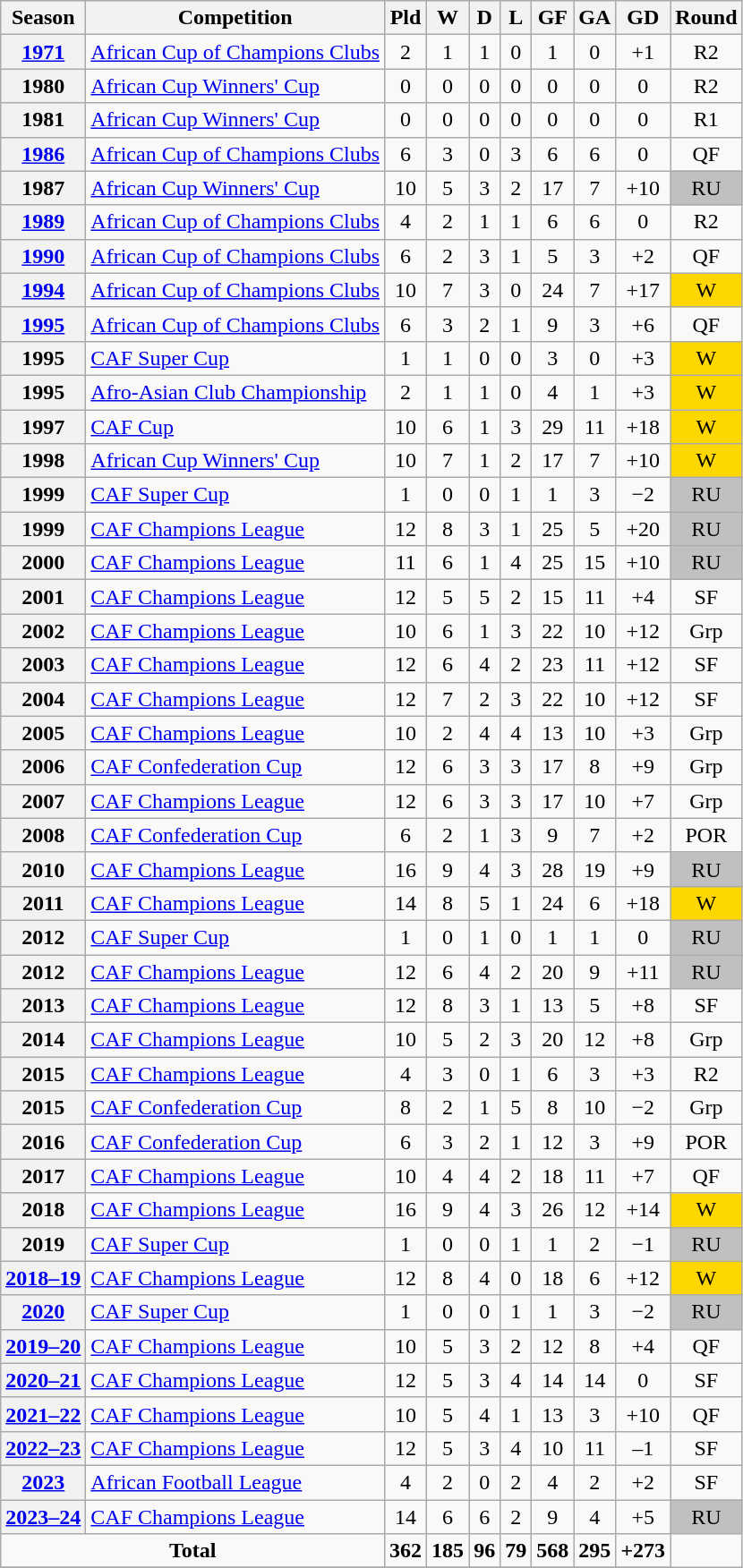<table class="wikitable plainrowheaders sortable" style="text-align:center;">
<tr>
<th scope="col">Season</th>
<th scope="col">Competition</th>
<th scope="col">Pld</th>
<th scope="col">W</th>
<th scope="col">D</th>
<th scope="col">L</th>
<th scope="col">GF</th>
<th scope="col">GA</th>
<th scope="col">GD</th>
<th scope="col">Round</th>
</tr>
<tr>
<th scope="row" style="text-align:center"><a href='#'>1971</a></th>
<td align=left><a href='#'>African Cup of Champions Clubs</a></td>
<td>2</td>
<td>1</td>
<td>1</td>
<td>0</td>
<td>1</td>
<td>0</td>
<td>+1</td>
<td>R2</td>
</tr>
<tr>
<th scope="row" style="text-align:center">1980</th>
<td align=left><a href='#'>African Cup Winners' Cup</a></td>
<td>0</td>
<td>0</td>
<td>0</td>
<td>0</td>
<td>0</td>
<td>0</td>
<td>0</td>
<td>R2</td>
</tr>
<tr>
<th scope="row" style="text-align:center">1981</th>
<td align=left><a href='#'>African Cup Winners' Cup</a></td>
<td>0</td>
<td>0</td>
<td>0</td>
<td>0</td>
<td>0</td>
<td>0</td>
<td>0</td>
<td>R1</td>
</tr>
<tr>
<th scope="row" style="text-align:center"><a href='#'>1986</a></th>
<td align=left><a href='#'>African Cup of Champions Clubs</a></td>
<td>6</td>
<td>3</td>
<td>0</td>
<td>3</td>
<td>6</td>
<td>6</td>
<td>0</td>
<td>QF</td>
</tr>
<tr>
<th scope="row" style="text-align:center">1987</th>
<td align=left><a href='#'>African Cup Winners' Cup</a></td>
<td>10</td>
<td>5</td>
<td>3</td>
<td>2</td>
<td>17</td>
<td>7</td>
<td>+10</td>
<td style="background:silver;">RU</td>
</tr>
<tr>
<th scope="row" style="text-align:center"><a href='#'>1989</a></th>
<td align=left><a href='#'>African Cup of Champions Clubs</a></td>
<td>4</td>
<td>2</td>
<td>1</td>
<td>1</td>
<td>6</td>
<td>6</td>
<td>0</td>
<td>R2</td>
</tr>
<tr>
<th scope="row" style="text-align:center"><a href='#'>1990</a></th>
<td align=left><a href='#'>African Cup of Champions Clubs</a></td>
<td>6</td>
<td>2</td>
<td>3</td>
<td>1</td>
<td>5</td>
<td>3</td>
<td>+2</td>
<td>QF</td>
</tr>
<tr>
<th scope="row" style="text-align:center"><a href='#'>1994</a></th>
<td align=left><a href='#'>African Cup of Champions Clubs</a></td>
<td>10</td>
<td>7</td>
<td>3</td>
<td>0</td>
<td>24</td>
<td>7</td>
<td>+17</td>
<td style=background:gold>W</td>
</tr>
<tr>
<th scope="row" style="text-align:center"><a href='#'>1995</a></th>
<td align=left><a href='#'>African Cup of Champions Clubs</a></td>
<td>6</td>
<td>3</td>
<td>2</td>
<td>1</td>
<td>9</td>
<td>3</td>
<td>+6</td>
<td>QF</td>
</tr>
<tr>
<th scope="row" style="text-align:center">1995</th>
<td align=left><a href='#'>CAF Super Cup</a></td>
<td>1</td>
<td>1</td>
<td>0</td>
<td>0</td>
<td>3</td>
<td>0</td>
<td>+3</td>
<td style=background:gold>W</td>
</tr>
<tr>
<th scope="row" style="text-align:center">1995</th>
<td align=left><a href='#'>Afro-Asian Club Championship</a></td>
<td>2</td>
<td>1</td>
<td>1</td>
<td>0</td>
<td>4</td>
<td>1</td>
<td>+3</td>
<td style=background:gold>W</td>
</tr>
<tr>
<th scope="row" style="text-align:center">1997</th>
<td align=left><a href='#'>CAF Cup</a></td>
<td>10</td>
<td>6</td>
<td>1</td>
<td>3</td>
<td>29</td>
<td>11</td>
<td>+18</td>
<td style=background:gold>W</td>
</tr>
<tr>
<th scope="row" style="text-align:center">1998</th>
<td align=left><a href='#'>African Cup Winners' Cup</a></td>
<td>10</td>
<td>7</td>
<td>1</td>
<td>2</td>
<td>17</td>
<td>7</td>
<td>+10</td>
<td style=background:gold>W</td>
</tr>
<tr>
<th scope="row" style="text-align:center">1999</th>
<td align=left><a href='#'>CAF Super Cup</a></td>
<td>1</td>
<td>0</td>
<td>0</td>
<td>1</td>
<td>1</td>
<td>3</td>
<td>−2</td>
<td style="background:silver;">RU</td>
</tr>
<tr>
<th scope="row" style="text-align:center">1999</th>
<td align=left><a href='#'>CAF Champions League</a></td>
<td>12</td>
<td>8</td>
<td>3</td>
<td>1</td>
<td>25</td>
<td>5</td>
<td>+20</td>
<td style="background:silver;">RU</td>
</tr>
<tr>
<th scope="row" style="text-align:center">2000</th>
<td align=left><a href='#'>CAF Champions League</a></td>
<td>11</td>
<td>6</td>
<td>1</td>
<td>4</td>
<td>25</td>
<td>15</td>
<td>+10</td>
<td style="background:silver;">RU</td>
</tr>
<tr>
<th scope="row" style="text-align:center">2001</th>
<td align=left><a href='#'>CAF Champions League</a></td>
<td>12</td>
<td>5</td>
<td>5</td>
<td>2</td>
<td>15</td>
<td>11</td>
<td>+4</td>
<td>SF</td>
</tr>
<tr>
<th scope="row" style="text-align:center">2002</th>
<td align=left><a href='#'>CAF Champions League</a></td>
<td>10</td>
<td>6</td>
<td>1</td>
<td>3</td>
<td>22</td>
<td>10</td>
<td>+12</td>
<td>Grp</td>
</tr>
<tr>
<th scope="row" style="text-align:center">2003</th>
<td align=left><a href='#'>CAF Champions League</a></td>
<td>12</td>
<td>6</td>
<td>4</td>
<td>2</td>
<td>23</td>
<td>11</td>
<td>+12</td>
<td>SF</td>
</tr>
<tr>
<th scope="row" style="text-align:center">2004</th>
<td align=left><a href='#'>CAF Champions League</a></td>
<td>12</td>
<td>7</td>
<td>2</td>
<td>3</td>
<td>22</td>
<td>10</td>
<td>+12</td>
<td>SF</td>
</tr>
<tr>
<th scope="row" style="text-align:center">2005</th>
<td align=left><a href='#'>CAF Champions League</a></td>
<td>10</td>
<td>2</td>
<td>4</td>
<td>4</td>
<td>13</td>
<td>10</td>
<td>+3</td>
<td>Grp</td>
</tr>
<tr>
<th scope="row" style="text-align:center">2006</th>
<td align=left><a href='#'>CAF Confederation Cup</a></td>
<td>12</td>
<td>6</td>
<td>3</td>
<td>3</td>
<td>17</td>
<td>8</td>
<td>+9</td>
<td>Grp</td>
</tr>
<tr>
<th scope="row" style="text-align:center">2007</th>
<td align=left><a href='#'>CAF Champions League</a></td>
<td>12</td>
<td>6</td>
<td>3</td>
<td>3</td>
<td>17</td>
<td>10</td>
<td>+7</td>
<td>Grp</td>
</tr>
<tr>
<th scope="row" style="text-align:center">2008</th>
<td align=left><a href='#'>CAF Confederation Cup</a></td>
<td>6</td>
<td>2</td>
<td>1</td>
<td>3</td>
<td>9</td>
<td>7</td>
<td>+2</td>
<td>POR</td>
</tr>
<tr>
<th scope="row" style="text-align:center">2010</th>
<td align=left><a href='#'>CAF Champions League</a></td>
<td>16</td>
<td>9</td>
<td>4</td>
<td>3</td>
<td>28</td>
<td>19</td>
<td>+9</td>
<td style="background:silver;">RU</td>
</tr>
<tr>
<th scope="row" style="text-align:center">2011</th>
<td align=left><a href='#'>CAF Champions League</a></td>
<td>14</td>
<td>8</td>
<td>5</td>
<td>1</td>
<td>24</td>
<td>6</td>
<td>+18</td>
<td style=background:gold>W</td>
</tr>
<tr>
<th scope="row" style="text-align:center">2012</th>
<td align=left><a href='#'>CAF Super Cup</a></td>
<td>1</td>
<td>0</td>
<td>1</td>
<td>0</td>
<td>1</td>
<td>1</td>
<td>0</td>
<td style="background:silver;">RU</td>
</tr>
<tr>
<th scope="row" style="text-align:center">2012</th>
<td align=left><a href='#'>CAF Champions League</a></td>
<td>12</td>
<td>6</td>
<td>4</td>
<td>2</td>
<td>20</td>
<td>9</td>
<td>+11</td>
<td style="background:silver;">RU</td>
</tr>
<tr>
<th scope="row" style="text-align:center">2013</th>
<td align=left><a href='#'>CAF Champions League</a></td>
<td>12</td>
<td>8</td>
<td>3</td>
<td>1</td>
<td>13</td>
<td>5</td>
<td>+8</td>
<td>SF</td>
</tr>
<tr>
<th scope="row" style="text-align:center">2014</th>
<td align=left><a href='#'>CAF Champions League</a></td>
<td>10</td>
<td>5</td>
<td>2</td>
<td>3</td>
<td>20</td>
<td>12</td>
<td>+8</td>
<td>Grp</td>
</tr>
<tr>
<th scope="row" style="text-align:center">2015</th>
<td align=left><a href='#'>CAF Champions League</a></td>
<td>4</td>
<td>3</td>
<td>0</td>
<td>1</td>
<td>6</td>
<td>3</td>
<td>+3</td>
<td>R2</td>
</tr>
<tr>
<th scope="row" style="text-align:center">2015</th>
<td align=left><a href='#'>CAF Confederation Cup</a></td>
<td>8</td>
<td>2</td>
<td>1</td>
<td>5</td>
<td>8</td>
<td>10</td>
<td>−2</td>
<td>Grp</td>
</tr>
<tr>
<th scope="row" style="text-align:center">2016</th>
<td align=left><a href='#'>CAF Confederation Cup</a></td>
<td>6</td>
<td>3</td>
<td>2</td>
<td>1</td>
<td>12</td>
<td>3</td>
<td>+9</td>
<td>POR</td>
</tr>
<tr>
<th scope="row" style="text-align:center">2017</th>
<td align=left><a href='#'>CAF Champions League</a></td>
<td>10</td>
<td>4</td>
<td>4</td>
<td>2</td>
<td>18</td>
<td>11</td>
<td>+7</td>
<td>QF</td>
</tr>
<tr>
<th scope="row" style="text-align:center">2018</th>
<td align=left><a href='#'>CAF Champions League</a></td>
<td>16</td>
<td>9</td>
<td>4</td>
<td>3</td>
<td>26</td>
<td>12</td>
<td>+14</td>
<td style=background:gold>W</td>
</tr>
<tr>
<th scope="row" style="text-align:center">2019</th>
<td align=left><a href='#'>CAF Super Cup</a></td>
<td>1</td>
<td>0</td>
<td>0</td>
<td>1</td>
<td>1</td>
<td>2</td>
<td>−1</td>
<td style="background:silver;">RU</td>
</tr>
<tr>
<th scope="row" style="text-align:center"><a href='#'>2018–19</a></th>
<td align=left><a href='#'>CAF Champions League</a></td>
<td>12</td>
<td>8</td>
<td>4</td>
<td>0</td>
<td>18</td>
<td>6</td>
<td>+12</td>
<td style=background:gold>W</td>
</tr>
<tr>
<th scope="row" style="text-align:center"><a href='#'>2020</a></th>
<td align=left><a href='#'>CAF Super Cup</a></td>
<td>1</td>
<td>0</td>
<td>0</td>
<td>1</td>
<td>1</td>
<td>3</td>
<td>−2</td>
<td style="background:silver;">RU</td>
</tr>
<tr>
<th scope="row" style="text-align:center"><a href='#'>2019–20</a></th>
<td align=left><a href='#'>CAF Champions League</a></td>
<td>10</td>
<td>5</td>
<td>3</td>
<td>2</td>
<td>12</td>
<td>8</td>
<td>+4</td>
<td>QF</td>
</tr>
<tr>
<th scope="row" style="text-align:center"><a href='#'>2020–21</a></th>
<td align=left><a href='#'>CAF Champions League</a></td>
<td>12</td>
<td>5</td>
<td>3</td>
<td>4</td>
<td>14</td>
<td>14</td>
<td>0</td>
<td>SF</td>
</tr>
<tr>
<th scope="row" style="text-align:center"><a href='#'>2021–22</a></th>
<td align=left><a href='#'>CAF Champions League</a></td>
<td>10</td>
<td>5</td>
<td>4</td>
<td>1</td>
<td>13</td>
<td>3</td>
<td>+10</td>
<td>QF</td>
</tr>
<tr>
<th scope="row" style="text-align:center"><a href='#'>2022–23</a></th>
<td align=left><a href='#'>CAF Champions League</a></td>
<td>12</td>
<td>5</td>
<td>3</td>
<td>4</td>
<td>10</td>
<td>11</td>
<td>–1</td>
<td>SF</td>
</tr>
<tr>
<th scope="row" style="text-align:center"><a href='#'>2023</a></th>
<td align=left><a href='#'>African Football League</a></td>
<td>4</td>
<td>2</td>
<td>0</td>
<td>2</td>
<td>4</td>
<td>2</td>
<td>+2</td>
<td>SF</td>
</tr>
<tr>
<th scope="row" style="text-align:center"><a href='#'>2023–24</a></th>
<td align=left><a href='#'>CAF Champions League</a></td>
<td>14</td>
<td>6</td>
<td>6</td>
<td>2</td>
<td>9</td>
<td>4</td>
<td>+5</td>
<td style="background:silver;">RU</td>
</tr>
<tr>
<td colspan=2 align-"center"><strong>Total</strong></td>
<td><strong>362</strong></td>
<td><strong>185</strong></td>
<td><strong>96</strong></td>
<td><strong>79</strong></td>
<td><strong>568</strong></td>
<td><strong>295</strong></td>
<td><strong>+273</strong></td>
</tr>
<tr>
</tr>
</table>
